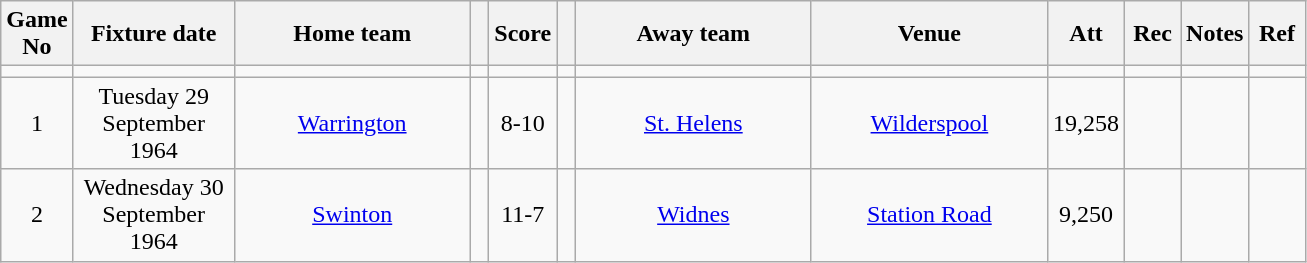<table class="wikitable" style="text-align:center;">
<tr>
<th width=20 abbr="No">Game No</th>
<th width=100 abbr="Date">Fixture date</th>
<th width=150 abbr="Home team">Home team</th>
<th width=5 abbr="space"></th>
<th width=20 abbr="Score">Score</th>
<th width=5 abbr="space"></th>
<th width=150 abbr="Away team">Away team</th>
<th width=150 abbr="Venue">Venue</th>
<th width=30 abbr="Att">Att</th>
<th width=30 abbr="Rec">Rec</th>
<th width=20 abbr="Notes">Notes</th>
<th width=30 abbr="Ref">Ref</th>
</tr>
<tr>
<td></td>
<td></td>
<td></td>
<td></td>
<td></td>
<td></td>
<td></td>
<td></td>
<td></td>
<td></td>
<td></td>
</tr>
<tr>
<td>1</td>
<td>Tuesday 29 September 1964</td>
<td><a href='#'>Warrington</a></td>
<td></td>
<td>8-10</td>
<td></td>
<td><a href='#'>St. Helens</a></td>
<td><a href='#'>Wilderspool</a></td>
<td>19,258</td>
<td></td>
<td></td>
<td></td>
</tr>
<tr>
<td>2</td>
<td>Wednesday 30 September 1964</td>
<td><a href='#'>Swinton</a></td>
<td></td>
<td>11-7</td>
<td></td>
<td><a href='#'>Widnes</a></td>
<td><a href='#'>Station Road</a></td>
<td>9,250</td>
<td></td>
<td></td>
<td></td>
</tr>
</table>
